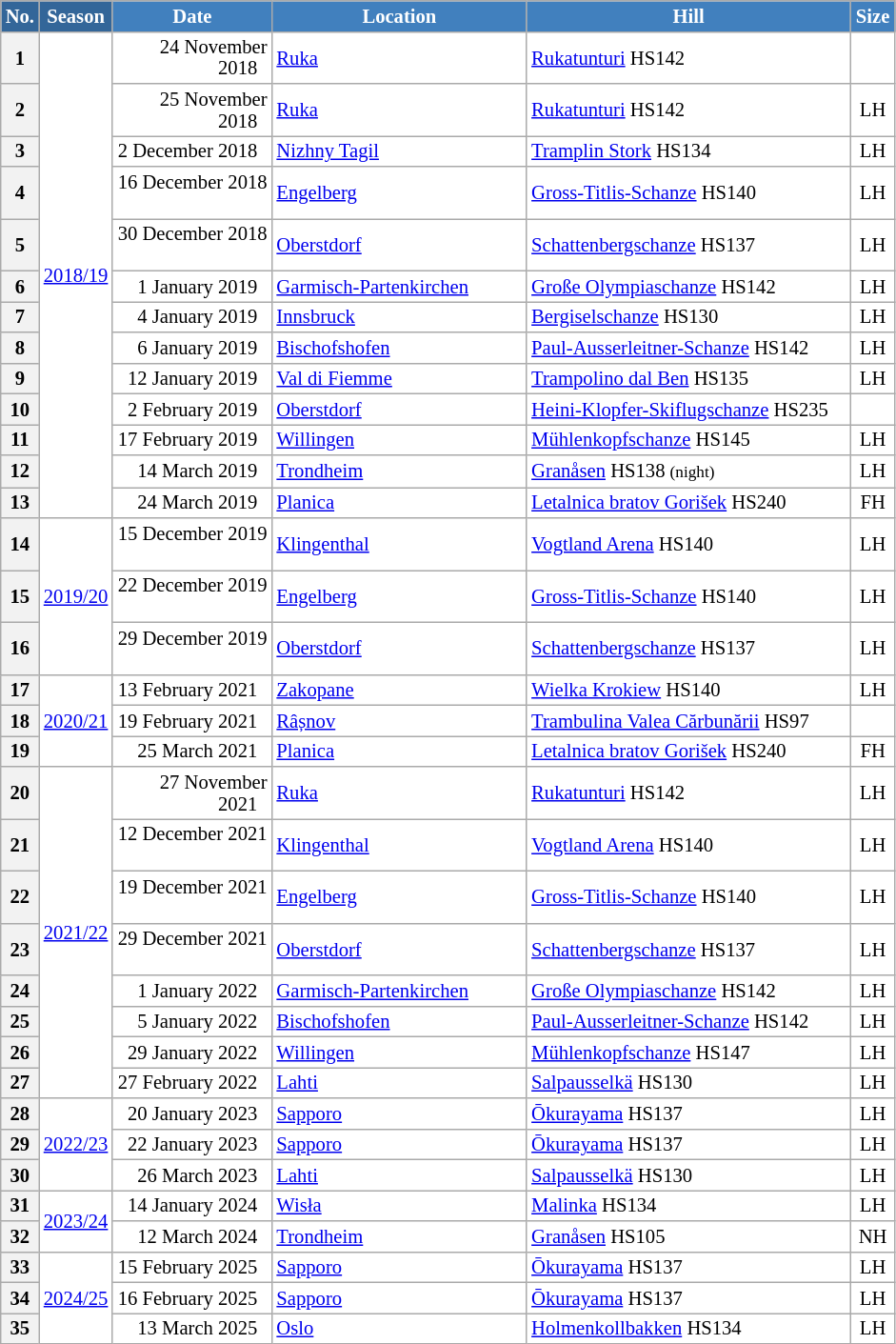<table class="wikitable sortable" style="font-size:86%; line-height:15px; text-align:left; border:grey solid 1px; border-collapse:collapse; background:#ffffff;">
<tr style="background:#efefef;">
<th style="background-color:#369; color:white; width:10px;">No.</th>
<th style="background-color:#369; color:white;  width:30px;">Season</th>
<th style="background-color:#4180be; color:white; width:105px;">Date</th>
<th style="background-color:#4180be; color:white; width:172px;">Location</th>
<th style="background-color:#4180be; color:white; width:220px;">Hill</th>
<th style="background-color:#4180be; color:white; width:25px;">Size</th>
</tr>
<tr>
<th scope="row" style="text-align:center;">1</th>
<td style="text-align:center;" rowspan="13"><a href='#'>2018/19</a></td>
<td align=right>24 November 2018  </td>
<td> <a href='#'>Ruka</a></td>
<td><a href='#'>Rukatunturi</a> HS142</td>
<td align=center></td>
</tr>
<tr>
<th scope="row" style="text-align:center;">2</th>
<td align=right>25 November 2018  </td>
<td> <a href='#'>Ruka</a></td>
<td><a href='#'>Rukatunturi</a> HS142</td>
<td align=center>LH</td>
</tr>
<tr>
<th scope=row style="text-align:center;">3</th>
<td align=right>2 December 2018  </td>
<td> <a href='#'>Nizhny Tagil</a></td>
<td><a href='#'>Tramplin Stork</a> HS134</td>
<td align=center>LH</td>
</tr>
<tr>
<th scope=row style="text-align:center;">4</th>
<td align=right>16 December 2018  </td>
<td> <a href='#'>Engelberg</a></td>
<td><a href='#'>Gross-Titlis-Schanze</a> HS140</td>
<td align=center>LH</td>
</tr>
<tr>
<th scope=row style="text-align:center;">5</th>
<td align=right>30 December 2018  </td>
<td> <a href='#'>Oberstdorf</a></td>
<td><a href='#'>Schattenbergschanze</a> HS137</td>
<td align=center>LH</td>
</tr>
<tr>
<th scope=row style="text-align:center;">6</th>
<td align=right>1 January 2019  </td>
<td> <a href='#'>Garmisch-Partenkirchen</a></td>
<td><a href='#'>Große Olympiaschanze</a> HS142</td>
<td align=center>LH</td>
</tr>
<tr>
<th scope=row style="text-align:center;">7</th>
<td align=right>4 January 2019  </td>
<td> <a href='#'>Innsbruck</a></td>
<td><a href='#'>Bergiselschanze</a> HS130</td>
<td align=center>LH</td>
</tr>
<tr>
<th scope=row style="text-align:center;">8</th>
<td align=right>6 January 2019  </td>
<td> <a href='#'>Bischofshofen</a></td>
<td><a href='#'>Paul-Ausserleitner-Schanze</a> HS142</td>
<td align=center>LH</td>
</tr>
<tr>
<th scope=row style="text-align:center;">9</th>
<td align=right>12 January 2019  </td>
<td> <a href='#'>Val di Fiemme</a></td>
<td><a href='#'>Trampolino dal Ben</a> HS135</td>
<td align=center>LH</td>
</tr>
<tr>
<th scope=row style="text-align:center;">10</th>
<td align=right>2 February 2019  </td>
<td> <a href='#'>Oberstdorf</a></td>
<td><a href='#'>Heini-Klopfer-Skiflugschanze</a> HS235</td>
<td align=center></td>
</tr>
<tr>
<th scope=row style="text-align:center;">11</th>
<td align=right>17 February 2019  </td>
<td> <a href='#'>Willingen</a></td>
<td><a href='#'>Mühlenkopfschanze</a> HS145</td>
<td align=center>LH</td>
</tr>
<tr>
<th scope=row style="text-align:center;">12</th>
<td align=right>14 March 2019  </td>
<td> <a href='#'>Trondheim</a></td>
<td><a href='#'>Granåsen</a> HS138 <small>(night)</small></td>
<td align=center>LH</td>
</tr>
<tr>
<th scope=row style="text-align:center;">13</th>
<td align=right>24 March 2019  </td>
<td> <a href='#'>Planica</a></td>
<td><a href='#'>Letalnica bratov Gorišek</a> HS240</td>
<td align=center>FH</td>
</tr>
<tr>
<th scope="row" style="text-align:center;">14</th>
<td style="text-align:center;" rowspan="3"><a href='#'>2019/20</a></td>
<td align=right>15 December 2019  </td>
<td> <a href='#'>Klingenthal</a></td>
<td><a href='#'>Vogtland Arena</a> HS140</td>
<td align=center>LH</td>
</tr>
<tr>
<th scope=row style="text-align:center;">15</th>
<td align=right>22 December 2019  </td>
<td> <a href='#'>Engelberg</a></td>
<td><a href='#'>Gross-Titlis-Schanze</a> HS140</td>
<td align=center>LH</td>
</tr>
<tr>
<th scope=row style="text-align:center;">16</th>
<td align=right>29 December 2019  </td>
<td> <a href='#'>Oberstdorf</a></td>
<td><a href='#'>Schattenbergschanze</a> HS137</td>
<td align=center>LH</td>
</tr>
<tr>
<th scope="row" style="text-align:center;">17</th>
<td style="text-align:center;" rowspan="3"><a href='#'>2020/21</a></td>
<td align=right>13 February 2021  </td>
<td> <a href='#'>Zakopane</a></td>
<td><a href='#'>Wielka Krokiew</a> HS140</td>
<td align=center>LH</td>
</tr>
<tr>
<th scope=row style="text-align:center;">18</th>
<td align=right>19 February 2021  </td>
<td> <a href='#'>Râșnov</a></td>
<td><a href='#'>Trambulina Valea Cărbunării</a> HS97</td>
<td align=center></td>
</tr>
<tr>
<th scope=row style="text-align:center;">19</th>
<td align=right>25 March 2021  </td>
<td> <a href='#'>Planica</a></td>
<td><a href='#'>Letalnica bratov Gorišek</a> HS240</td>
<td align=center>FH</td>
</tr>
<tr>
<th scope="row" style="text-align:center;">20</th>
<td style="text-align:center;" rowspan="8"><a href='#'>2021/22</a></td>
<td align=right>27 November 2021  </td>
<td> <a href='#'>Ruka</a></td>
<td><a href='#'>Rukatunturi</a> HS142</td>
<td align=center>LH</td>
</tr>
<tr>
<th scope=row scope="row" style="text-align:center;">21</th>
<td align=right>12 December 2021  </td>
<td> <a href='#'>Klingenthal</a></td>
<td><a href='#'>Vogtland Arena</a> HS140</td>
<td align=center>LH</td>
</tr>
<tr>
<th scope=row style="text-align:center;">22</th>
<td align=right>19 December 2021  </td>
<td> <a href='#'>Engelberg</a></td>
<td><a href='#'>Gross-Titlis-Schanze</a> HS140</td>
<td align=center>LH</td>
</tr>
<tr>
<th scope=row style="text-align:center;">23</th>
<td align=right>29 December 2021  </td>
<td> <a href='#'>Oberstdorf</a></td>
<td><a href='#'>Schattenbergschanze</a> HS137</td>
<td align=center>LH</td>
</tr>
<tr>
<th scope=row style="text-align:center;">24</th>
<td align=right>1 January 2022  </td>
<td> <a href='#'>Garmisch-Partenkirchen</a></td>
<td><a href='#'>Große Olympiaschanze</a> HS142</td>
<td align=center>LH</td>
</tr>
<tr>
<th scope=row style="text-align:center;">25</th>
<td align=right>5 January 2022  </td>
<td> <a href='#'>Bischofshofen</a></td>
<td><a href='#'>Paul-Ausserleitner-Schanze</a> HS142</td>
<td align=center>LH</td>
</tr>
<tr>
<th scope=row style="text-align:center;">26</th>
<td align=right>29 January 2022  </td>
<td> <a href='#'>Willingen</a></td>
<td><a href='#'>Mühlenkopfschanze</a> HS147</td>
<td align=center>LH</td>
</tr>
<tr>
<th scope=row scope="row" style="text-align:center;">27</th>
<td align=right>27 February 2022  </td>
<td> <a href='#'>Lahti</a></td>
<td><a href='#'>Salpausselkä</a> HS130</td>
<td align=center>LH</td>
</tr>
<tr>
<th scope="row" style="text-align:center;">28</th>
<td style="text-align:center;" rowspan="3"><a href='#'>2022/23</a></td>
<td align=right>20 January 2023  </td>
<td> <a href='#'>Sapporo</a></td>
<td><a href='#'>Ōkurayama</a> HS137</td>
<td align=center>LH</td>
</tr>
<tr>
<th scope="row" style="text-align:center;">29</th>
<td align=right>22 January 2023  </td>
<td> <a href='#'>Sapporo</a></td>
<td><a href='#'>Ōkurayama</a> HS137</td>
<td align=center>LH</td>
</tr>
<tr>
<th scope=row scope="row" style="text-align:center;">30</th>
<td align=right>26 March 2023  </td>
<td> <a href='#'>Lahti</a></td>
<td><a href='#'>Salpausselkä</a> HS130</td>
<td align=center>LH</td>
</tr>
<tr>
<th scope="row" style="text-align:center;">31</th>
<td style="text-align:center;" rowspan="2"><a href='#'>2023/24</a></td>
<td align=right>14 January 2024  </td>
<td> <a href='#'>Wisła</a></td>
<td><a href='#'>Malinka</a> HS134</td>
<td align=center>LH</td>
</tr>
<tr>
<th scope=row style="text-align:center;">32</th>
<td align=right>12 March 2024  </td>
<td> <a href='#'>Trondheim</a></td>
<td><a href='#'>Granåsen</a> HS105</td>
<td align=center>NH</td>
</tr>
<tr>
<th scope="row" style="text-align:center;">33</th>
<td style="text-align:center;" rowspan=3><a href='#'>2024/25</a></td>
<td align=right>15 February 2025  </td>
<td> <a href='#'>Sapporo</a></td>
<td><a href='#'>Ōkurayama</a> HS137</td>
<td align=center>LH</td>
</tr>
<tr>
<th scope="row" style="text-align:center;">34</th>
<td align=right>16 February 2025  </td>
<td> <a href='#'>Sapporo</a></td>
<td><a href='#'>Ōkurayama</a> HS137</td>
<td align=center>LH</td>
</tr>
<tr>
<th scope="row" style="text-align:center;">35</th>
<td align=right>13 March 2025  </td>
<td> <a href='#'>Oslo</a></td>
<td><a href='#'>Holmenkollbakken</a> HS134</td>
<td align=center>LH</td>
</tr>
</table>
